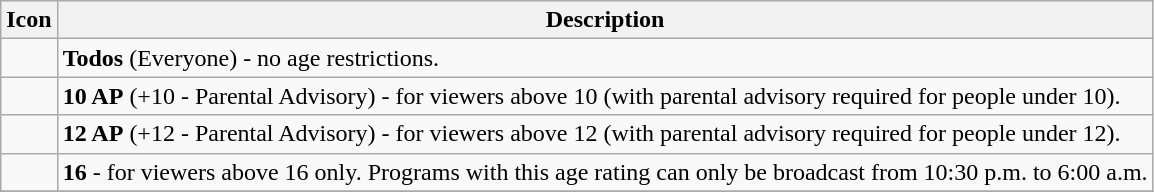<table class="wikitable">
<tr>
<th>Icon</th>
<th>Description</th>
</tr>
<tr>
<td></td>
<td><strong>Todos</strong> (Everyone) - no age restrictions.</td>
</tr>
<tr>
<td></td>
<td><strong>10 AP</strong> (+10 - Parental Advisory) - for viewers above 10 (with parental advisory required for people under 10).</td>
</tr>
<tr>
<td></td>
<td><strong>12 AP</strong> (+12 - Parental Advisory) - for viewers above 12 (with parental advisory required for people under 12).</td>
</tr>
<tr>
<td></td>
<td><strong>16</strong> - for viewers above 16 only. Programs with this age rating can only be broadcast from 10:30 p.m. to 6:00 a.m.</td>
</tr>
<tr>
</tr>
</table>
